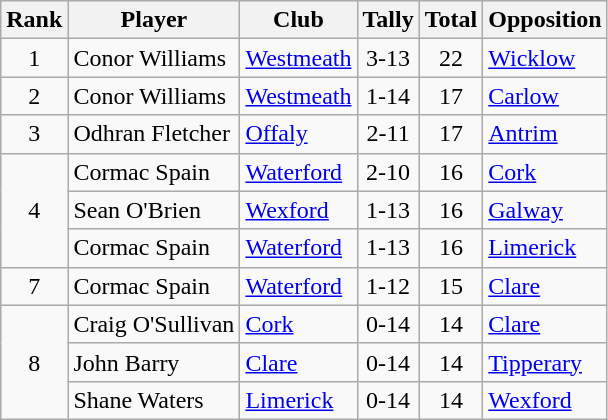<table class="wikitable">
<tr>
<th>Rank</th>
<th>Player</th>
<th>Club</th>
<th>Tally</th>
<th>Total</th>
<th>Opposition</th>
</tr>
<tr>
<td rowspan="1" style="text-align:center;">1</td>
<td>Conor Williams</td>
<td><a href='#'>Westmeath</a></td>
<td align=center>3-13</td>
<td align=center>22</td>
<td><a href='#'>Wicklow</a></td>
</tr>
<tr>
<td rowspan="1" style="text-align:center;">2</td>
<td>Conor Williams</td>
<td><a href='#'>Westmeath</a></td>
<td align=center>1-14</td>
<td align=center>17</td>
<td><a href='#'>Carlow</a></td>
</tr>
<tr>
<td rowspan="1" style="text-align:center;">3</td>
<td>Odhran Fletcher</td>
<td><a href='#'>Offaly</a></td>
<td align=center>2-11</td>
<td align=center>17</td>
<td><a href='#'>Antrim</a></td>
</tr>
<tr>
<td rowspan="3" style="text-align:center;">4</td>
<td>Cormac Spain</td>
<td><a href='#'>Waterford</a></td>
<td align=center>2-10</td>
<td align=center>16</td>
<td><a href='#'>Cork</a></td>
</tr>
<tr>
<td>Sean O'Brien</td>
<td><a href='#'>Wexford</a></td>
<td align=center>1-13</td>
<td align=center>16</td>
<td><a href='#'>Galway</a></td>
</tr>
<tr>
<td>Cormac Spain</td>
<td><a href='#'>Waterford</a></td>
<td align=center>1-13</td>
<td align=center>16</td>
<td><a href='#'>Limerick</a></td>
</tr>
<tr>
<td rowspan="1" style="text-align:center;">7</td>
<td>Cormac Spain</td>
<td><a href='#'>Waterford</a></td>
<td align=center>1-12</td>
<td align=center>15</td>
<td><a href='#'>Clare</a></td>
</tr>
<tr>
<td rowspan="3" style="text-align:center;">8</td>
<td>Craig O'Sullivan</td>
<td><a href='#'>Cork</a></td>
<td align=center>0-14</td>
<td align=center>14</td>
<td><a href='#'>Clare</a></td>
</tr>
<tr>
<td>John Barry</td>
<td><a href='#'>Clare</a></td>
<td align=center>0-14</td>
<td align=center>14</td>
<td><a href='#'>Tipperary</a></td>
</tr>
<tr>
<td>Shane Waters</td>
<td><a href='#'>Limerick</a></td>
<td align=center>0-14</td>
<td align=center>14</td>
<td><a href='#'>Wexford</a></td>
</tr>
</table>
